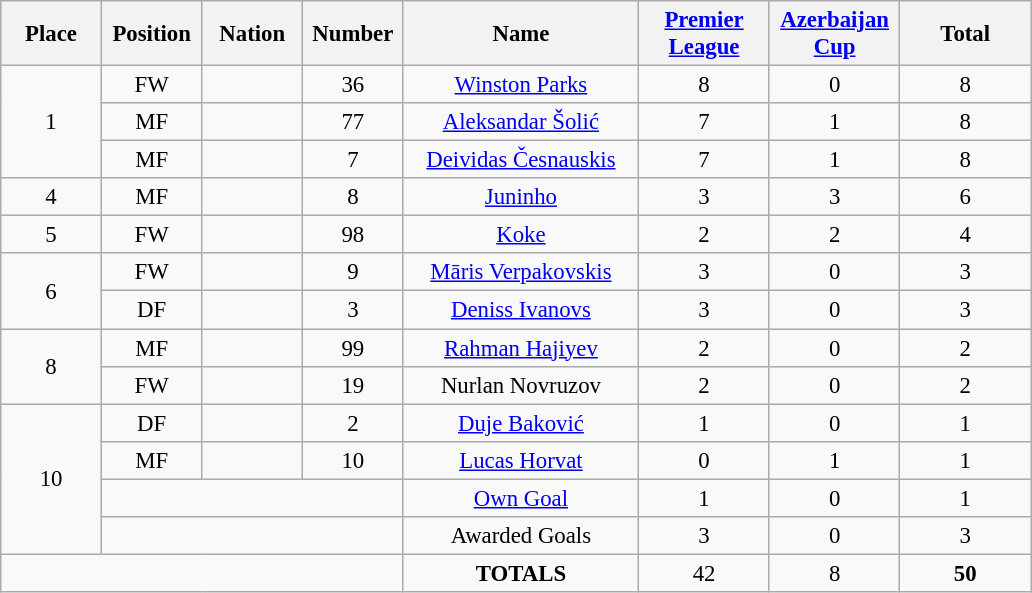<table class="wikitable" style="font-size: 95%; text-align: center;">
<tr>
<th width=60>Place</th>
<th width=60>Position</th>
<th width=60>Nation</th>
<th width=60>Number</th>
<th width=150>Name</th>
<th width=80><a href='#'>Premier League</a></th>
<th width=80><a href='#'>Azerbaijan Cup</a></th>
<th width=80>Total</th>
</tr>
<tr>
<td rowspan="3">1</td>
<td>FW</td>
<td></td>
<td>36</td>
<td><a href='#'>Winston Parks</a></td>
<td>8</td>
<td>0</td>
<td>8</td>
</tr>
<tr>
<td>MF</td>
<td></td>
<td>77</td>
<td><a href='#'>Aleksandar Šolić</a></td>
<td>7</td>
<td>1</td>
<td>8</td>
</tr>
<tr>
<td>MF</td>
<td></td>
<td>7</td>
<td><a href='#'>Deividas Česnauskis</a></td>
<td>7</td>
<td>1</td>
<td>8</td>
</tr>
<tr>
<td>4</td>
<td>MF</td>
<td></td>
<td>8</td>
<td><a href='#'>Juninho</a></td>
<td>3</td>
<td>3</td>
<td>6</td>
</tr>
<tr>
<td>5</td>
<td>FW</td>
<td></td>
<td>98</td>
<td><a href='#'>Koke</a></td>
<td>2</td>
<td>2</td>
<td>4</td>
</tr>
<tr>
<td rowspan="2">6</td>
<td>FW</td>
<td></td>
<td>9</td>
<td><a href='#'>Māris Verpakovskis</a></td>
<td>3</td>
<td>0</td>
<td>3</td>
</tr>
<tr>
<td>DF</td>
<td></td>
<td>3</td>
<td><a href='#'>Deniss Ivanovs</a></td>
<td>3</td>
<td>0</td>
<td>3</td>
</tr>
<tr>
<td rowspan="2">8</td>
<td>MF</td>
<td></td>
<td>99</td>
<td><a href='#'>Rahman Hajiyev</a></td>
<td>2</td>
<td>0</td>
<td>2</td>
</tr>
<tr>
<td>FW</td>
<td></td>
<td>19</td>
<td>Nurlan Novruzov</td>
<td>2</td>
<td>0</td>
<td>2</td>
</tr>
<tr>
<td rowspan="4">10</td>
<td>DF</td>
<td></td>
<td>2</td>
<td><a href='#'>Duje Baković</a></td>
<td>1</td>
<td>0</td>
<td>1</td>
</tr>
<tr>
<td>MF</td>
<td></td>
<td>10</td>
<td><a href='#'>Lucas Horvat</a></td>
<td>0</td>
<td>1</td>
<td>1</td>
</tr>
<tr>
<td colspan="3"></td>
<td><a href='#'>Own Goal</a></td>
<td>1</td>
<td>0</td>
<td>1</td>
</tr>
<tr>
<td colspan="3"></td>
<td>Awarded Goals</td>
<td>3</td>
<td>0</td>
<td>3</td>
</tr>
<tr>
<td colspan="4"></td>
<td><strong>TOTALS</strong></td>
<td>42</td>
<td>8</td>
<td><strong>50</strong></td>
</tr>
</table>
